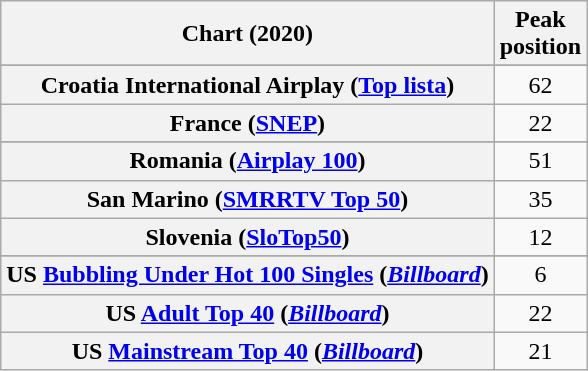<table class="wikitable sortable plainrowheaders" style="text-align:center">
<tr>
<th scope="col">Chart (2020)</th>
<th scope="col">Peak<br>position</th>
</tr>
<tr>
</tr>
<tr>
</tr>
<tr>
</tr>
<tr>
<th scope="row">Croatia International Airplay (<a href='#'>Top lista</a>)</th>
<td>62</td>
</tr>
<tr>
<th scope="row">France (<a href='#'>SNEP</a>)</th>
<td>22</td>
</tr>
<tr>
</tr>
<tr>
</tr>
<tr>
</tr>
<tr>
</tr>
<tr>
<th scope="row">Romania (<a href='#'>Airplay 100</a>)</th>
<td>51</td>
</tr>
<tr>
<th scope="row">San Marino (<a href='#'>SMRRTV Top 50</a>)</th>
<td>35</td>
</tr>
<tr>
<th scope="row">Slovenia (<a href='#'>SloTop50</a>)</th>
<td>12</td>
</tr>
<tr>
</tr>
<tr>
<th scope="row">US <a href='#'>Bubbling Under Hot 100 Singles</a> (<em><a href='#'>Billboard</a></em>)</th>
<td>6</td>
</tr>
<tr>
<th scope="row">US <a href='#'>Adult Top 40</a> (<em><a href='#'>Billboard</a></em>)</th>
<td>22</td>
</tr>
<tr>
<th scope="row">US <a href='#'>Mainstream Top 40</a> (<em><a href='#'>Billboard</a></em>)</th>
<td>21</td>
</tr>
</table>
